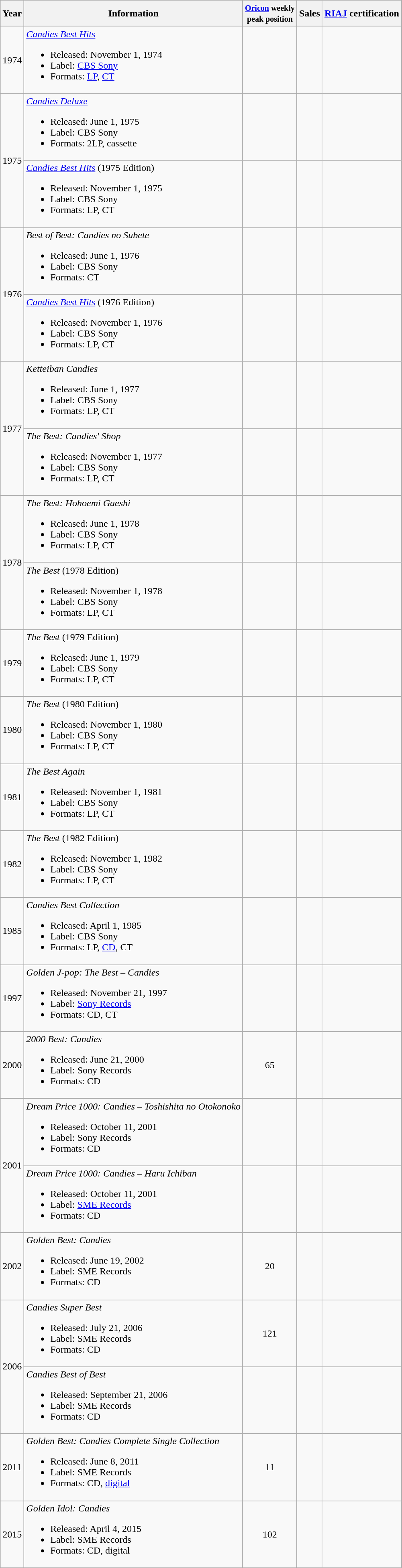<table class="wikitable">
<tr>
<th>Year</th>
<th>Information</th>
<th><small><a href='#'>Oricon</a> weekly<br>peak position</small></th>
<th>Sales<br></th>
<th><a href='#'>RIAJ</a> certification</th>
</tr>
<tr>
<td>1974</td>
<td><em><a href='#'>Candies Best Hits</a></em><br><ul><li>Released: November 1, 1974</li><li>Label: <a href='#'>CBS Sony</a></li><li>Formats: <a href='#'>LP</a>, <a href='#'>CT</a></li></ul></td>
<td style="text-align:center;"></td>
<td align="left"></td>
<td align="left"></td>
</tr>
<tr>
<td rowspan="2">1975</td>
<td><em><a href='#'>Candies Deluxe</a></em><br><ul><li>Released: June 1, 1975</li><li>Label: CBS Sony</li><li>Formats: 2LP, cassette</li></ul></td>
<td style="text-align:center;"></td>
<td align="left"></td>
<td align="left"></td>
</tr>
<tr>
<td><em><a href='#'>Candies Best Hits</a></em> (1975 Edition)<br><ul><li>Released: November 1, 1975</li><li>Label: CBS Sony</li><li>Formats: LP, CT</li></ul></td>
<td style="text-align:center;"></td>
<td align="left"></td>
<td align="left"></td>
</tr>
<tr>
<td rowspan="2">1976</td>
<td><em>Best of Best: Candies no Subete</em><br><ul><li>Released: June 1, 1976</li><li>Label: CBS Sony</li><li>Formats: CT</li></ul></td>
<td style="text-align:center;"></td>
<td align="left"></td>
<td align="left"></td>
</tr>
<tr>
<td><em><a href='#'>Candies Best Hits</a></em> (1976 Edition)<br><ul><li>Released: November 1, 1976</li><li>Label: CBS Sony</li><li>Formats: LP, CT</li></ul></td>
<td style="text-align:center;"></td>
<td align="left"></td>
<td align="left"></td>
</tr>
<tr>
<td rowspan="2">1977</td>
<td><em>Ketteiban Candies</em><br><ul><li>Released: June 1, 1977</li><li>Label: CBS Sony</li><li>Formats: LP, CT</li></ul></td>
<td style="text-align:center;"></td>
<td align="left"></td>
<td align="left"></td>
</tr>
<tr>
<td><em>The Best: Candies' Shop</em><br><ul><li>Released: November 1, 1977</li><li>Label: CBS Sony</li><li>Formats: LP, CT</li></ul></td>
<td style="text-align:center;"></td>
<td align="left"></td>
<td align="left"></td>
</tr>
<tr>
<td rowspan="2">1978</td>
<td><em>The Best: Hohoemi Gaeshi</em><br><ul><li>Released: June 1, 1978</li><li>Label: CBS Sony</li><li>Formats: LP, CT</li></ul></td>
<td style="text-align:center;"></td>
<td align="left"></td>
<td align="left"></td>
</tr>
<tr>
<td><em>The Best</em> (1978 Edition)<br><ul><li>Released: November 1, 1978</li><li>Label: CBS Sony</li><li>Formats: LP, CT</li></ul></td>
<td style="text-align:center;"></td>
<td align="left"></td>
<td align="left"></td>
</tr>
<tr>
<td>1979</td>
<td><em>The Best</em> (1979 Edition)<br><ul><li>Released: June 1, 1979</li><li>Label: CBS Sony</li><li>Formats: LP, CT</li></ul></td>
<td style="text-align:center;"></td>
<td align="left"></td>
<td align="left"></td>
</tr>
<tr>
<td>1980</td>
<td><em>The Best</em> (1980 Edition)<br><ul><li>Released: November 1, 1980</li><li>Label: CBS Sony</li><li>Formats: LP, CT</li></ul></td>
<td style="text-align:center;"></td>
<td align="left"></td>
<td align="left"></td>
</tr>
<tr>
<td>1981</td>
<td><em>The Best Again</em><br><ul><li>Released: November 1, 1981</li><li>Label: CBS Sony</li><li>Formats: LP, CT</li></ul></td>
<td style="text-align:center;"></td>
<td align="left"></td>
<td align="left"></td>
</tr>
<tr>
<td>1982</td>
<td><em>The Best</em> (1982 Edition)<br><ul><li>Released: November 1, 1982</li><li>Label: CBS Sony</li><li>Formats: LP, CT</li></ul></td>
<td style="text-align:center;"></td>
<td align="left"></td>
<td align="left"></td>
</tr>
<tr>
<td>1985</td>
<td><em>Candies Best Collection</em><br><ul><li>Released: April 1, 1985</li><li>Label: CBS Sony</li><li>Formats: LP, <a href='#'>CD</a>, CT</li></ul></td>
<td style="text-align:center;"></td>
<td align="left"></td>
<td align="left"></td>
</tr>
<tr>
<td>1997</td>
<td><em>Golden J-pop: The Best – Candies</em><br><ul><li>Released: November 21, 1997</li><li>Label: <a href='#'>Sony Records</a></li><li>Formats: CD, CT</li></ul></td>
<td style="text-align:center;"></td>
<td align="left"></td>
<td align="left"></td>
</tr>
<tr>
<td>2000</td>
<td><em>2000 Best: Candies</em><br><ul><li>Released: June 21, 2000</li><li>Label: Sony Records</li><li>Formats: CD</li></ul></td>
<td style="text-align:center;">65</td>
<td align="left"></td>
<td align="left"></td>
</tr>
<tr>
<td rowspan="2">2001</td>
<td><em>Dream Price 1000: Candies – Toshishita no Otokonoko</em><br><ul><li>Released: October 11, 2001</li><li>Label: Sony Records</li><li>Formats: CD</li></ul></td>
<td style="text-align:center;"></td>
<td align="left"></td>
<td align="left"></td>
</tr>
<tr>
<td><em>Dream Price 1000: Candies – Haru Ichiban</em><br><ul><li>Released: October 11, 2001</li><li>Label: <a href='#'>SME Records</a></li><li>Formats: CD</li></ul></td>
<td style="text-align:center;"></td>
<td align="left"></td>
<td align="left"></td>
</tr>
<tr>
<td>2002</td>
<td><em>Golden Best: Candies</em><br><ul><li>Released: June 19, 2002</li><li>Label: SME Records</li><li>Formats: CD</li></ul></td>
<td style="text-align:center;">20</td>
<td align="left"></td>
<td align="left"></td>
</tr>
<tr>
<td rowspan="2">2006</td>
<td><em>Candies Super Best</em><br><ul><li>Released: July 21, 2006</li><li>Label: SME Records</li><li>Formats: CD</li></ul></td>
<td style="text-align:center;">121</td>
<td align="left"></td>
<td align="left"></td>
</tr>
<tr>
<td><em>Candies Best of Best</em><br><ul><li>Released: September 21, 2006</li><li>Label: SME Records</li><li>Formats: CD</li></ul></td>
<td style="text-align:center;"></td>
<td align="left"></td>
<td align="left"></td>
</tr>
<tr>
<td>2011</td>
<td><em>Golden Best: Candies Complete Single Collection</em><br><ul><li>Released: June 8, 2011</li><li>Label: SME Records</li><li>Formats: CD, <a href='#'>digital</a></li></ul></td>
<td style="text-align:center;">11</td>
<td align="left"></td>
<td align="left"></td>
</tr>
<tr>
<td>2015</td>
<td><em>Golden Idol: Candies</em><br><ul><li>Released: April 4, 2015</li><li>Label: SME Records</li><li>Formats: CD, digital</li></ul></td>
<td style="text-align:center;">102</td>
<td align="left"></td>
<td align="left"></td>
</tr>
</table>
